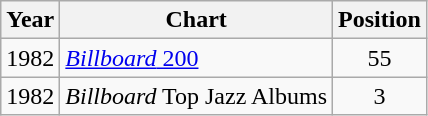<table class="wikitable">
<tr>
<th>Year</th>
<th>Chart</th>
<th>Position</th>
</tr>
<tr>
<td>1982</td>
<td><a href='#'><em>Billboard</em> 200</a></td>
<td align="center">55</td>
</tr>
<tr>
<td>1982</td>
<td><em>Billboard</em> Top Jazz Albums</td>
<td align="center">3</td>
</tr>
</table>
